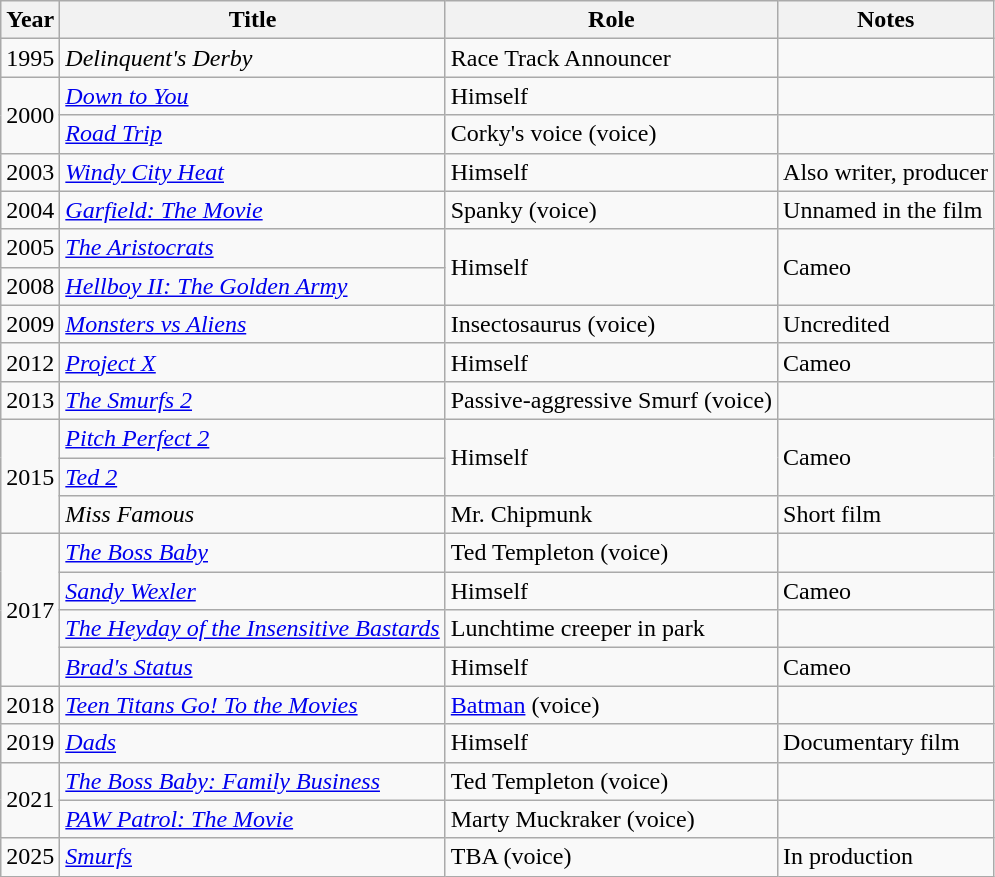<table class="wikitable sortable">
<tr>
<th>Year</th>
<th>Title</th>
<th>Role</th>
<th class="unsortable">Notes</th>
</tr>
<tr>
<td>1995</td>
<td><em>Delinquent's Derby</em></td>
<td>Race Track Announcer</td>
<td></td>
</tr>
<tr>
<td rowspan="2">2000</td>
<td><em><a href='#'>Down to You</a></em></td>
<td>Himself</td>
<td></td>
</tr>
<tr>
<td><em><a href='#'>Road Trip</a></em></td>
<td>Corky's voice (voice)</td>
<td></td>
</tr>
<tr>
<td>2003</td>
<td><em><a href='#'>Windy City Heat</a></em></td>
<td>Himself</td>
<td>Also writer, producer</td>
</tr>
<tr>
<td>2004</td>
<td><em><a href='#'>Garfield: The Movie</a></em></td>
<td>Spanky (voice)</td>
<td>Unnamed in the film</td>
</tr>
<tr>
<td>2005</td>
<td><em><a href='#'>The Aristocrats</a></em></td>
<td rowspan="2">Himself</td>
<td rowspan="2">Cameo</td>
</tr>
<tr>
<td>2008</td>
<td><em><a href='#'>Hellboy II: The Golden Army</a></em></td>
</tr>
<tr>
<td>2009</td>
<td><em><a href='#'>Monsters vs Aliens</a></em></td>
<td>Insectosaurus (voice)</td>
<td>Uncredited</td>
</tr>
<tr>
<td>2012</td>
<td><em><a href='#'>Project X</a></em></td>
<td>Himself</td>
<td>Cameo</td>
</tr>
<tr>
<td>2013</td>
<td><em><a href='#'>The Smurfs 2</a></em></td>
<td>Passive-aggressive Smurf (voice)</td>
<td></td>
</tr>
<tr>
<td rowspan="3">2015</td>
<td><em><a href='#'>Pitch Perfect 2</a></em></td>
<td rowspan="2">Himself</td>
<td rowspan="2">Cameo</td>
</tr>
<tr>
<td><em><a href='#'>Ted 2</a></em></td>
</tr>
<tr>
<td><em>Miss Famous</em></td>
<td>Mr. Chipmunk</td>
<td>Short film</td>
</tr>
<tr>
<td rowspan="4">2017</td>
<td><em><a href='#'>The Boss Baby</a></em></td>
<td>Ted Templeton (voice)</td>
<td></td>
</tr>
<tr>
<td><em><a href='#'>Sandy Wexler</a></em></td>
<td>Himself</td>
<td>Cameo</td>
</tr>
<tr>
<td><em><a href='#'>The Heyday of the Insensitive Bastards</a></em></td>
<td>Lunchtime creeper in park</td>
<td></td>
</tr>
<tr>
<td><em><a href='#'>Brad's Status</a></em></td>
<td>Himself</td>
<td>Cameo</td>
</tr>
<tr>
<td>2018</td>
<td><em><a href='#'>Teen Titans Go! To the Movies</a></em></td>
<td><a href='#'>Batman</a> (voice)</td>
<td></td>
</tr>
<tr>
<td>2019</td>
<td><em><a href='#'>Dads</a></em></td>
<td>Himself</td>
<td>Documentary film</td>
</tr>
<tr>
<td rowspan="2">2021</td>
<td><em><a href='#'>The Boss Baby: Family Business</a></em></td>
<td>Ted Templeton (voice)</td>
<td></td>
</tr>
<tr>
<td><em><a href='#'>PAW Patrol: The Movie</a></em></td>
<td>Marty Muckraker (voice)</td>
<td></td>
</tr>
<tr>
<td>2025</td>
<td><em><a href='#'>Smurfs</a></em></td>
<td>TBA (voice)</td>
<td>In production</td>
</tr>
</table>
